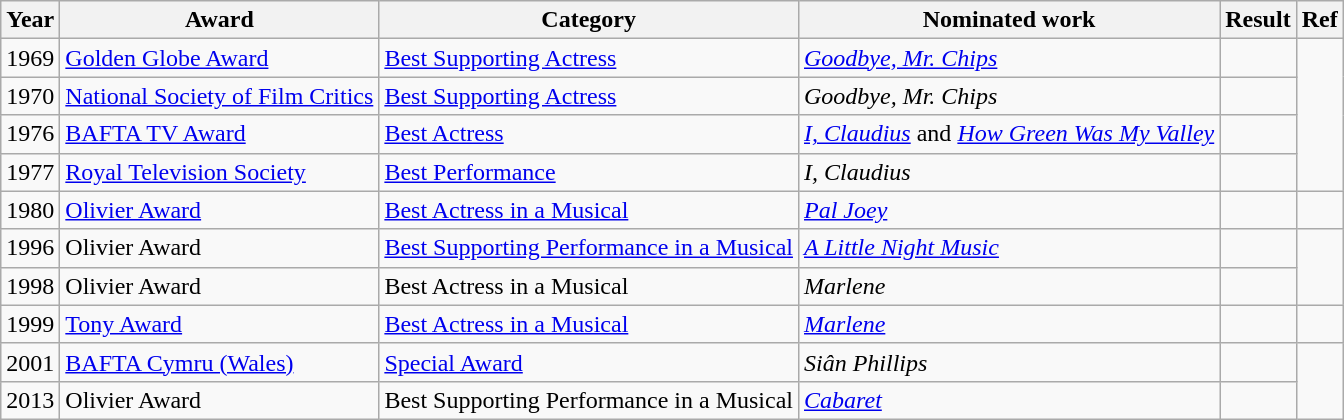<table class="wikitable">
<tr>
<th>Year</th>
<th>Award</th>
<th>Category</th>
<th>Nominated work</th>
<th>Result</th>
<th>Ref</th>
</tr>
<tr>
<td>1969</td>
<td><a href='#'>Golden Globe Award</a></td>
<td><a href='#'>Best Supporting Actress</a></td>
<td><em><a href='#'>Goodbye, Mr. Chips</a></em></td>
<td></td>
</tr>
<tr>
<td>1970</td>
<td><a href='#'>National Society of Film Critics</a></td>
<td><a href='#'>Best Supporting Actress</a></td>
<td><em>Goodbye, Mr. Chips</em></td>
<td></td>
</tr>
<tr>
<td>1976</td>
<td><a href='#'>BAFTA TV Award</a></td>
<td><a href='#'>Best Actress</a></td>
<td><em><a href='#'>I, Claudius</a></em> and <em><a href='#'>How Green Was My Valley</a></em></td>
<td></td>
</tr>
<tr>
<td>1977</td>
<td><a href='#'>Royal Television Society</a></td>
<td><a href='#'>Best Performance</a></td>
<td><em>I, Claudius</em></td>
<td></td>
</tr>
<tr>
<td>1980</td>
<td><a href='#'>Olivier Award</a></td>
<td><a href='#'>Best Actress in a Musical</a></td>
<td><em><a href='#'>Pal Joey</a></em></td>
<td></td>
<td></td>
</tr>
<tr>
<td>1996</td>
<td>Olivier Award</td>
<td><a href='#'>Best Supporting Performance in a Musical</a></td>
<td><em><a href='#'>A Little Night Music</a></em></td>
<td></td>
</tr>
<tr>
<td>1998</td>
<td>Olivier Award</td>
<td>Best Actress in a Musical</td>
<td><em>Marlene</em></td>
<td></td>
</tr>
<tr>
<td>1999</td>
<td><a href='#'>Tony Award</a></td>
<td><a href='#'>Best Actress in a Musical</a></td>
<td><em><a href='#'>Marlene</a></em></td>
<td></td>
<td></td>
</tr>
<tr>
<td>2001</td>
<td><a href='#'>BAFTA Cymru (Wales)</a></td>
<td><a href='#'>Special Award</a></td>
<td><em>Siân Phillips</em></td>
<td></td>
</tr>
<tr>
<td>2013</td>
<td>Olivier Award</td>
<td>Best Supporting Performance in a Musical</td>
<td><em><a href='#'>Cabaret</a></em></td>
<td></td>
</tr>
</table>
